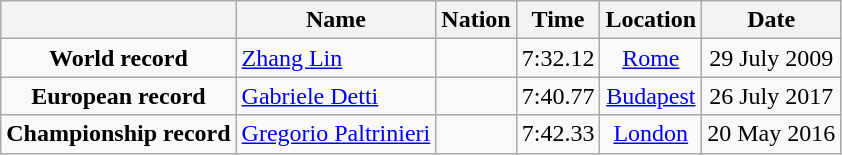<table class=wikitable style=text-align:center>
<tr>
<th></th>
<th>Name</th>
<th>Nation</th>
<th>Time</th>
<th>Location</th>
<th>Date</th>
</tr>
<tr>
<td><strong>World record</strong></td>
<td align=left><a href='#'>Zhang Lin</a></td>
<td align=left></td>
<td align=left>7:32.12</td>
<td><a href='#'>Rome</a></td>
<td>29 July 2009</td>
</tr>
<tr>
<td><strong>European record</strong></td>
<td align=left><a href='#'>Gabriele Detti</a></td>
<td align=left></td>
<td align=left>7:40.77</td>
<td><a href='#'>Budapest</a></td>
<td>26 July 2017</td>
</tr>
<tr>
<td><strong>Championship record</strong></td>
<td align=left><a href='#'>Gregorio Paltrinieri</a></td>
<td align=left></td>
<td align=left>7:42.33</td>
<td><a href='#'>London</a></td>
<td>20 May 2016</td>
</tr>
</table>
